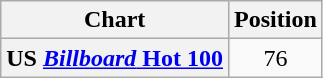<table class="wikitable sortable plainrowheaders" style="text-align:center">
<tr>
<th>Chart</th>
<th>Position</th>
</tr>
<tr>
<th scope="row">US <a href='#'><em>Billboard</em> Hot 100</a></th>
<td>76</td>
</tr>
</table>
